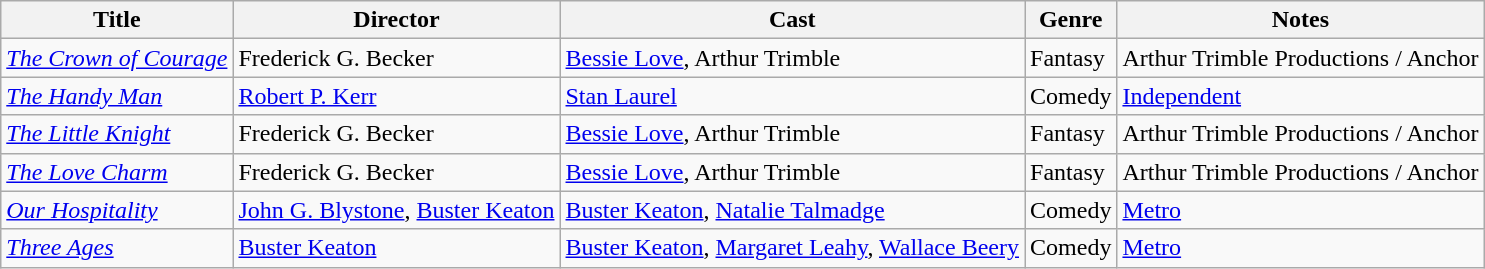<table class="wikitable">
<tr>
<th>Title</th>
<th>Director</th>
<th>Cast</th>
<th>Genre</th>
<th>Notes</th>
</tr>
<tr>
<td data-sort-value="Crown of Courage, The"><em><a href='#'>The Crown of Courage</a></em></td>
<td>Frederick G. Becker</td>
<td><a href='#'>Bessie Love</a>, Arthur Trimble</td>
<td>Fantasy</td>
<td>Arthur Trimble Productions / Anchor</td>
</tr>
<tr>
<td><em><a href='#'>The Handy Man</a></em></td>
<td><a href='#'>Robert P. Kerr</a></td>
<td><a href='#'>Stan Laurel</a></td>
<td>Comedy</td>
<td><a href='#'>Independent</a></td>
</tr>
<tr>
<td data-sort-value="Little Knight, The"><em><a href='#'>The Little Knight</a></em></td>
<td>Frederick G. Becker</td>
<td><a href='#'>Bessie Love</a>, Arthur Trimble</td>
<td>Fantasy</td>
<td>Arthur Trimble Productions / Anchor</td>
</tr>
<tr>
<td data-sort-value="Love Charm, The"><em><a href='#'>The Love Charm</a></em></td>
<td>Frederick G. Becker</td>
<td><a href='#'>Bessie Love</a>, Arthur Trimble</td>
<td>Fantasy</td>
<td>Arthur Trimble Productions / Anchor</td>
</tr>
<tr>
<td><em><a href='#'>Our Hospitality</a></em></td>
<td><a href='#'>John G. Blystone</a>, <a href='#'>Buster Keaton</a></td>
<td><a href='#'>Buster Keaton</a>, <a href='#'>Natalie Talmadge</a></td>
<td>Comedy</td>
<td><a href='#'>Metro</a></td>
</tr>
<tr>
<td><em><a href='#'>Three Ages</a></em></td>
<td><a href='#'>Buster Keaton</a></td>
<td><a href='#'>Buster Keaton</a>, <a href='#'>Margaret Leahy</a>, <a href='#'>Wallace Beery</a></td>
<td>Comedy</td>
<td><a href='#'>Metro</a></td>
</tr>
</table>
